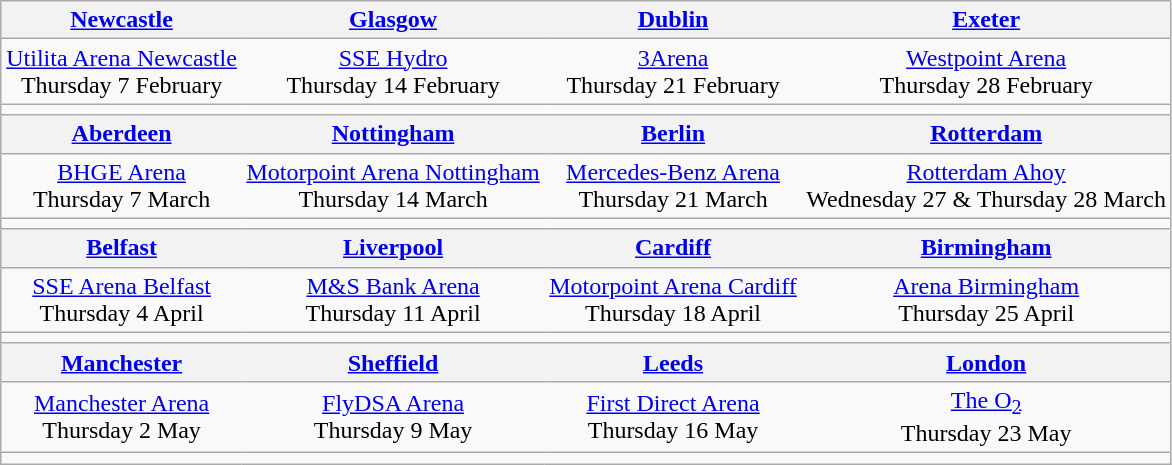<table class="wikitable" style="text-align:center;">
<tr>
<th style="border-left:none; border-right:none;"> <a href='#'>Newcastle</a></th>
<th style="border-left:none; border-right:none;"> <a href='#'>Glasgow</a></th>
<th style="border-left:none; border-right:none;"> <a href='#'>Dublin</a></th>
<th style="border-left:none; border-right:none;"> <a href='#'>Exeter</a></th>
</tr>
<tr>
<td style="border-left:none; border-right:none;"><a href='#'>Utilita Arena Newcastle</a><br>Thursday 7 February</td>
<td style="border-left:none; border-right:none;"><a href='#'>SSE Hydro</a><br>Thursday 14 February</td>
<td style="border-left:none; border-right:none;"><a href='#'>3Arena</a><br>Thursday 21 February</td>
<td style="border-left:none; border-right:none;"><a href='#'>Westpoint Arena</a><br>Thursday 28 February</td>
</tr>
<tr>
<td style="border:none;"></td>
<td style="border:none;"></td>
<td style="border:none;"></td>
<td style="border:none;"></td>
</tr>
<tr>
<th style="border-left:none; border-right:none;"> <a href='#'>Aberdeen</a></th>
<th style="border-left:none; border-right:none;"> <a href='#'>Nottingham</a></th>
<th style="border-left:none; border-right:none;"> <a href='#'>Berlin</a></th>
<th style="border-left:none; border-right:none;"> <a href='#'>Rotterdam</a></th>
</tr>
<tr>
<td style="border-left:none; border-right:none;"><a href='#'>BHGE Arena</a><br>Thursday 7 March</td>
<td style="border-left:none; border-right:none;"><a href='#'>Motorpoint Arena Nottingham</a><br>Thursday 14 March</td>
<td style="border-left:none; border-right:none;"><a href='#'>Mercedes-Benz Arena</a><br>Thursday 21 March</td>
<td style="border-left:none; border-right:none;"><a href='#'>Rotterdam Ahoy</a><br>Wednesday 27 & Thursday 28 March</td>
</tr>
<tr>
<td style="border:none;"></td>
<td style="border:none;"></td>
<td style="border:none;"></td>
<td style="border:none;"></td>
</tr>
<tr>
<th style="border-left:none; border-right:none;"> <a href='#'>Belfast</a></th>
<th style="border-left:none; border-right:none;"> <a href='#'>Liverpool</a></th>
<th style="border-left:none; border-right:none;"> <a href='#'>Cardiff</a></th>
<th style="border-left:none; border-right:none;"> <a href='#'>Birmingham</a></th>
</tr>
<tr>
<td style="border-left:none; border-right:none;"><a href='#'>SSE Arena Belfast</a><br>Thursday 4 April</td>
<td style="border-left:none; border-right:none;"><a href='#'>M&S Bank Arena</a><br>Thursday 11 April</td>
<td style="border-left:none; border-right:none;"><a href='#'>Motorpoint Arena Cardiff</a><br>Thursday 18 April</td>
<td style="border-left:none; border-right:none;"><a href='#'>Arena Birmingham</a><br>Thursday 25 April</td>
</tr>
<tr>
<td style="border:none;"></td>
<td style="border:none;"></td>
<td style="border:none;"></td>
<td style="border:none;"></td>
</tr>
<tr>
<th style="border-left:none; border-right:none;"> <a href='#'>Manchester</a></th>
<th style="border-left:none; border-right:none;"> <a href='#'>Sheffield</a></th>
<th style="border-left:none; border-right:none;"> <a href='#'>Leeds</a></th>
<th style="border-left:none; border-right:none;"> <a href='#'>London</a></th>
</tr>
<tr>
<td style="border-left:none; border-right:none;"><a href='#'>Manchester Arena</a><br>Thursday 2 May</td>
<td style="border-left:none; border-right:none;"><a href='#'>FlyDSA Arena</a><br>Thursday 9 May</td>
<td style="border-left:none; border-right:none;"><a href='#'>First Direct Arena</a><br>Thursday 16 May</td>
<td style="border-left:none; border-right:none;"><a href='#'>The O<sub>2</sub></a><br>Thursday 23 May</td>
</tr>
<tr>
<td style="border:none;"></td>
<td style="border:none;"></td>
<td style="border:none;"></td>
<td style="border:none;"></td>
</tr>
</table>
